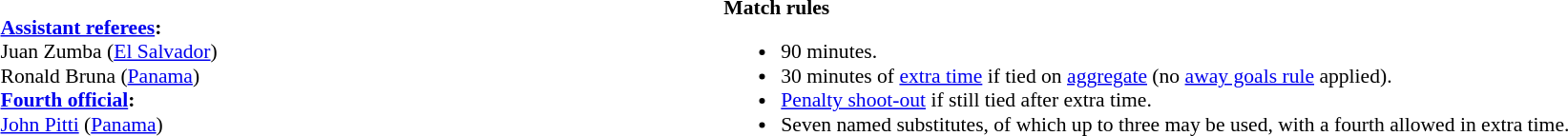<table style="width:100%; font-size:90%;">
<tr>
<td><br><strong><a href='#'>Assistant referees</a>:</strong>
<br>Juan Zumba (<a href='#'>El Salvador</a>)
<br>Ronald Bruna (<a href='#'>Panama</a>)
<br><strong><a href='#'>Fourth official</a>:</strong>
<br><a href='#'>John Pitti</a> (<a href='#'>Panama</a>)</td>
<td style="width:60%; vertical-align:top;"><br><strong>Match rules</strong><ul><li>90 minutes.</li><li>30 minutes of <a href='#'>extra time</a> if tied on <a href='#'>aggregate</a> (no <a href='#'>away goals rule</a> applied).</li><li><a href='#'>Penalty shoot-out</a> if still tied after extra time.</li><li>Seven named substitutes, of which up to three may be used, with a fourth allowed in extra time.</li></ul></td>
</tr>
</table>
